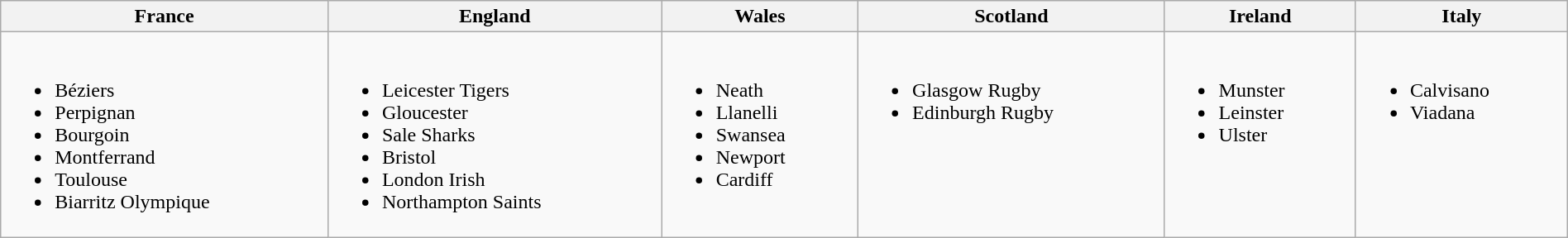<table class="wikitable" width=100%>
<tr>
<th>France</th>
<th>England</th>
<th>Wales</th>
<th>Scotland</th>
<th>Ireland</th>
<th>Italy</th>
</tr>
<tr valign=top>
<td><br><ul><li> Béziers</li><li> Perpignan</li><li> Bourgoin</li><li> Montferrand</li><li> Toulouse</li><li> Biarritz Olympique</li></ul></td>
<td><br><ul><li> Leicester Tigers</li><li> Gloucester</li><li> Sale Sharks</li><li> Bristol</li><li> London Irish</li><li> Northampton Saints</li></ul></td>
<td><br><ul><li> Neath</li><li> Llanelli</li><li> Swansea</li><li> Newport</li><li> Cardiff</li></ul></td>
<td><br><ul><li> Glasgow Rugby</li><li> Edinburgh Rugby</li></ul></td>
<td><br><ul><li> Munster</li><li> Leinster</li><li> Ulster</li></ul></td>
<td><br><ul><li> Calvisano</li><li> Viadana</li></ul></td>
</tr>
</table>
